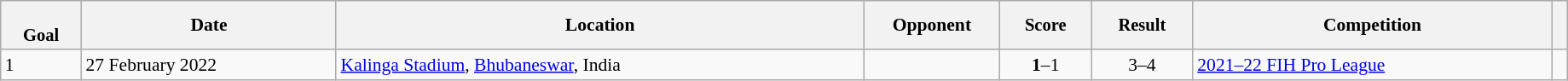<table class="wikitable sortable" style="font-size:90%" width=97%>
<tr>
<th style="font-size:95%;" data-sort-type=number><br>Goal</th>
<th align=center>Date</th>
<th>Location</th>
<th width=100>Opponent</th>
<th data-sort-type="number" style="font-size:95%">Score</th>
<th data-sort-type="number" style="font-size:95%">Result</th>
<th>Competition</th>
<th></th>
</tr>
<tr>
<td>1</td>
<td>27 February 2022</td>
<td><a href='#'>Kalinga Stadium</a>, <a href='#'>Bhubaneswar</a>, India</td>
<td></td>
<td align="center"><strong>1</strong>–1</td>
<td align="center">3–4</td>
<td><a href='#'>2021–22 FIH Pro League</a></td>
<td></td>
</tr>
</table>
